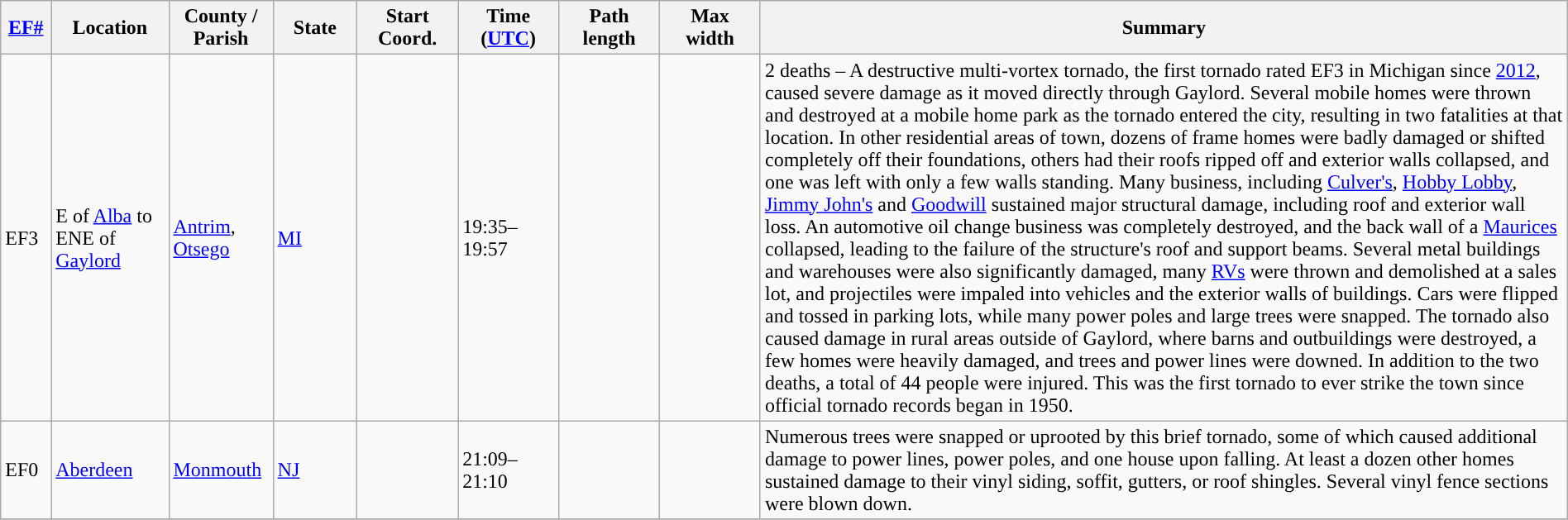<table class="wikitable sortable" style="width:100%;">
<tr>
<th scope="col"  style="width:3%; text-align:center;"><a href='#'>EF#</a></th>
<th scope="col"  style="width:7%; text-align:center;" class="unsortable">Location</th>
<th scope="col"  style="width:6%; text-align:center;" class="unsortable">County / Parish</th>
<th scope="col"  style="width:5%; text-align:center;">State</th>
<th scope="col"  style="width:6%; text-align:center;">Start Coord.</th>
<th scope="col"  style="width:6%; text-align:center;">Time (<a href='#'>UTC</a>)</th>
<th scope="col"  style="width:6%; text-align:center;">Path length</th>
<th scope="col"  style="width:6%; text-align:center;">Max width</th>
<th scope="col" class="unsortable" style="width:48%; text-align:center;">Summary</th>
</tr>
<tr>
<td>EF3</td>
<td>E of <a href='#'>Alba</a> to ENE of <a href='#'>Gaylord</a></td>
<td><a href='#'>Antrim</a>, <a href='#'>Otsego</a></td>
<td><a href='#'>MI</a></td>
<td></td>
<td>19:35–19:57</td>
<td></td>
<td></td>
<td>2 deaths – A destructive multi-vortex tornado, the first tornado rated EF3 in Michigan since <a href='#'>2012</a>, caused severe damage as it moved directly through Gaylord. Several mobile homes were thrown and destroyed at a mobile home park as the tornado entered the city, resulting in two fatalities at that location. In other residential areas of town, dozens of frame homes were badly damaged or shifted completely off their foundations, others had their roofs ripped off and exterior walls collapsed, and one was left with only a few walls standing. Many business, including <a href='#'>Culver's</a>, <a href='#'>Hobby Lobby</a>, <a href='#'>Jimmy John's</a> and <a href='#'>Goodwill</a> sustained major structural damage, including roof and exterior wall loss. An automotive oil change business was completely destroyed, and the back wall of a <a href='#'>Maurices</a> collapsed, leading to the failure of the structure's roof and support beams. Several metal buildings and warehouses were also significantly damaged, many <a href='#'>RVs</a> were thrown and demolished at a sales lot, and projectiles were impaled into vehicles and the exterior walls of buildings. Cars were flipped and tossed in parking lots, while many power poles and large trees were snapped. The tornado also caused damage in rural areas outside of Gaylord, where barns and outbuildings were destroyed, a few homes were heavily damaged, and trees and power lines were downed. In addition to the two deaths, a total of 44 people were injured. This was the first tornado to ever strike the town since official tornado records began in 1950.</td>
</tr>
<tr>
<td>EF0</td>
<td><a href='#'>Aberdeen</a></td>
<td><a href='#'>Monmouth</a></td>
<td><a href='#'>NJ</a></td>
<td></td>
<td>21:09–21:10</td>
<td></td>
<td></td>
<td>Numerous trees were snapped or uprooted by this brief tornado, some of which caused additional damage to power lines, power poles, and one house upon falling. At least a dozen other homes sustained damage to their vinyl siding, soffit, gutters, or roof shingles. Several vinyl fence sections were blown down.</td>
</tr>
<tr>
</tr>
</table>
